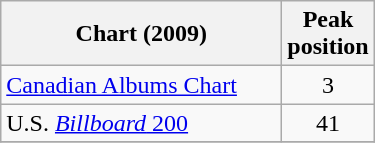<table class="wikitable">
<tr>
<th align="left" width="180">Chart (2009)</th>
<th align="left">Peak<br>position</th>
</tr>
<tr>
<td align="left"><a href='#'>Canadian Albums Chart</a></td>
<td align="center">3</td>
</tr>
<tr>
<td align="left">U.S. <a href='#'><em>Billboard</em> 200</a></td>
<td align="center">41</td>
</tr>
<tr>
</tr>
</table>
